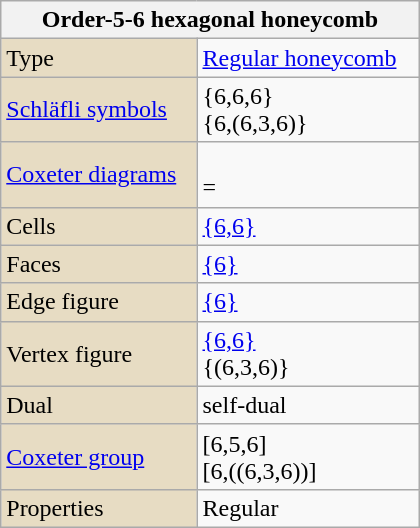<table class="wikitable" align="right" style="margin-left:10px" width=280>
<tr>
<th bgcolor=#e7dcc3 colspan=2>Order-5-6 hexagonal honeycomb</th>
</tr>
<tr>
<td bgcolor=#e7dcc3>Type</td>
<td><a href='#'>Regular honeycomb</a></td>
</tr>
<tr>
<td bgcolor=#e7dcc3><a href='#'>Schläfli symbols</a></td>
<td>{6,6,6}<br>{6,(6,3,6)}</td>
</tr>
<tr>
<td bgcolor=#e7dcc3><a href='#'>Coxeter diagrams</a></td>
<td><br> = </td>
</tr>
<tr>
<td bgcolor=#e7dcc3>Cells</td>
<td><a href='#'>{6,6}</a> </td>
</tr>
<tr>
<td bgcolor=#e7dcc3>Faces</td>
<td><a href='#'>{6}</a></td>
</tr>
<tr>
<td bgcolor=#e7dcc3>Edge figure</td>
<td><a href='#'>{6}</a></td>
</tr>
<tr>
<td bgcolor=#e7dcc3>Vertex figure</td>
<td><a href='#'>{6,6}</a> <br>{(6,3,6)} </td>
</tr>
<tr>
<td bgcolor=#e7dcc3>Dual</td>
<td>self-dual</td>
</tr>
<tr>
<td bgcolor=#e7dcc3><a href='#'>Coxeter group</a></td>
<td>[6,5,6]<br>[6,((6,3,6))]</td>
</tr>
<tr>
<td bgcolor=#e7dcc3>Properties</td>
<td>Regular</td>
</tr>
</table>
